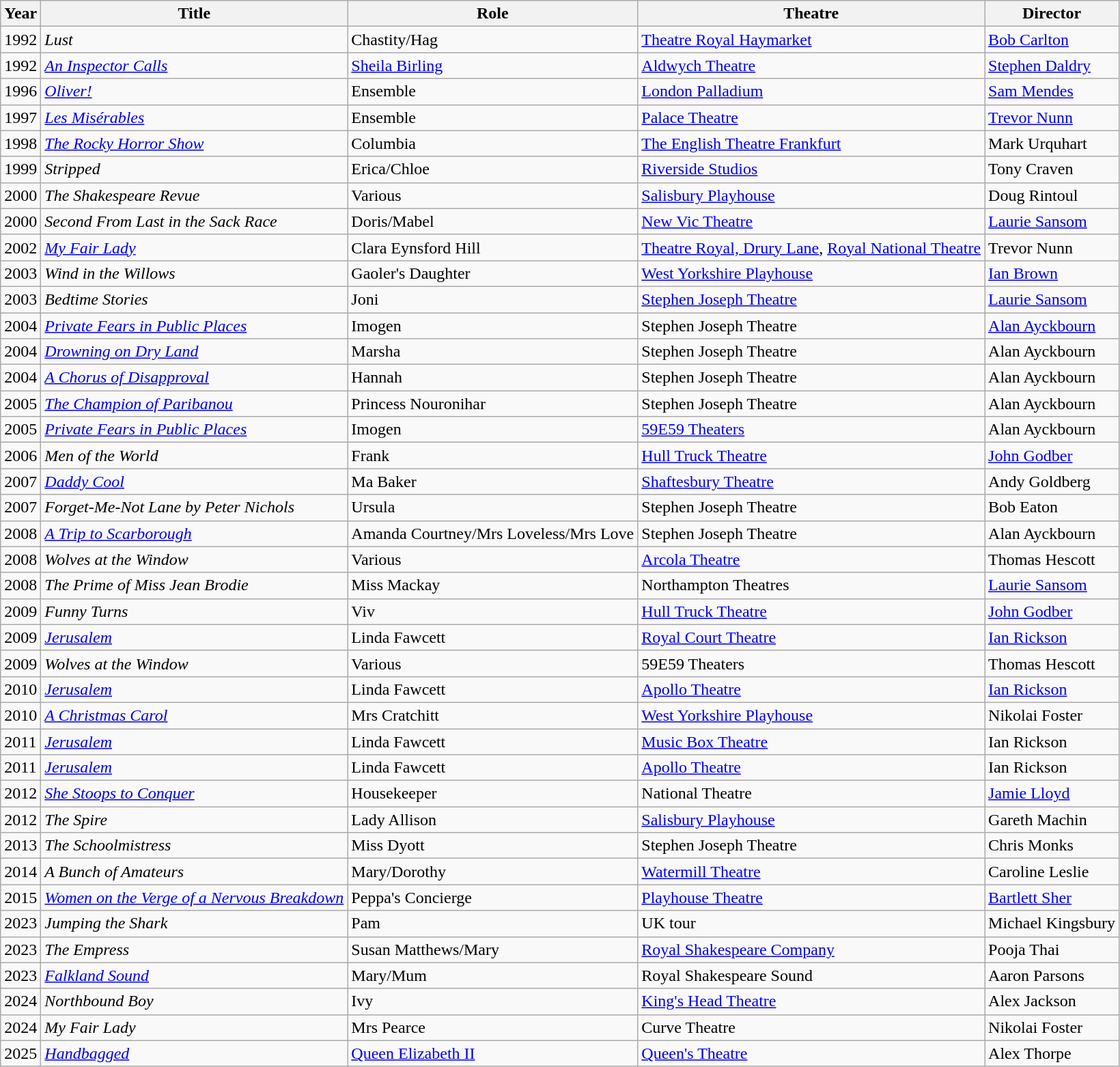<table class="wikitable">
<tr>
<th>Year</th>
<th>Title</th>
<th>Role</th>
<th>Theatre</th>
<th>Director</th>
</tr>
<tr>
<td>1992</td>
<td><em>Lust</em></td>
<td>Chastity/Hag</td>
<td><a href='#'>Theatre Royal Haymarket</a></td>
<td><a href='#'>Bob Carlton</a></td>
</tr>
<tr>
<td>1992</td>
<td><em><a href='#'>An Inspector Calls</a></em></td>
<td><a href='#'>Sheila Birling</a></td>
<td><a href='#'>Aldwych Theatre</a></td>
<td><a href='#'>Stephen Daldry</a></td>
</tr>
<tr>
<td>1996</td>
<td><em><a href='#'>Oliver!</a></em></td>
<td>Ensemble</td>
<td><a href='#'>London Palladium</a></td>
<td><a href='#'>Sam Mendes</a></td>
</tr>
<tr>
<td>1997</td>
<td><em><a href='#'>Les Misérables</a></em></td>
<td>Ensemble</td>
<td><a href='#'>Palace Theatre</a></td>
<td><a href='#'>Trevor Nunn</a></td>
</tr>
<tr>
<td>1998</td>
<td><em><a href='#'>The Rocky Horror Show</a></em></td>
<td>Columbia</td>
<td><a href='#'>The English Theatre Frankfurt</a></td>
<td>Mark Urquhart</td>
</tr>
<tr>
<td>1999</td>
<td><em>Stripped</em></td>
<td>Erica/Chloe</td>
<td><a href='#'>Riverside Studios</a></td>
<td>Tony Craven</td>
</tr>
<tr>
<td>2000</td>
<td><em>The Shakespeare Revue</em></td>
<td>Various</td>
<td><a href='#'>Salisbury Playhouse</a></td>
<td>Doug Rintoul</td>
</tr>
<tr>
<td>2000</td>
<td><em>Second From Last in the Sack Race</em></td>
<td>Doris/Mabel</td>
<td><a href='#'>New Vic Theatre</a></td>
<td><a href='#'>Laurie Sansom</a></td>
</tr>
<tr>
<td>2002</td>
<td><em><a href='#'>My Fair Lady</a></em></td>
<td>Clara Eynsford Hill</td>
<td><a href='#'>Theatre Royal, Drury Lane</a>, <a href='#'>Royal National Theatre</a></td>
<td>Trevor Nunn</td>
</tr>
<tr>
<td>2003</td>
<td><em>Wind in the Willows</em></td>
<td>Gaoler's Daughter</td>
<td><a href='#'>West Yorkshire Playhouse</a></td>
<td><a href='#'>Ian Brown</a></td>
</tr>
<tr>
<td>2003</td>
<td><em>Bedtime Stories</em></td>
<td>Joni</td>
<td><a href='#'>Stephen Joseph Theatre</a></td>
<td><a href='#'>Laurie Sansom</a></td>
</tr>
<tr>
<td>2004</td>
<td><em><a href='#'>Private Fears in Public Places</a></em></td>
<td>Imogen</td>
<td>Stephen Joseph Theatre</td>
<td><a href='#'>Alan Ayckbourn</a></td>
</tr>
<tr>
<td>2004</td>
<td><em><a href='#'>Drowning on Dry Land</a></em></td>
<td>Marsha</td>
<td>Stephen Joseph Theatre</td>
<td>Alan Ayckbourn</td>
</tr>
<tr>
<td>2004</td>
<td><em><a href='#'>A Chorus of Disapproval</a></em></td>
<td>Hannah</td>
<td>Stephen Joseph Theatre</td>
<td>Alan Ayckbourn</td>
</tr>
<tr>
<td>2005</td>
<td><em><a href='#'>The Champion of Paribanou</a></em></td>
<td>Princess Nouronihar</td>
<td>Stephen Joseph Theatre</td>
<td>Alan Ayckbourn</td>
</tr>
<tr>
<td>2005</td>
<td><em><a href='#'>Private Fears in Public Places</a></em></td>
<td>Imogen</td>
<td><a href='#'>59E59 Theaters</a></td>
<td>Alan Ayckbourn</td>
</tr>
<tr>
<td>2006</td>
<td><em>Men of the World</em></td>
<td>Frank</td>
<td><a href='#'>Hull Truck Theatre</a></td>
<td><a href='#'>John Godber</a></td>
</tr>
<tr>
<td>2007</td>
<td><em><a href='#'>Daddy Cool</a></em></td>
<td>Ma Baker</td>
<td><a href='#'>Shaftesbury Theatre</a></td>
<td>Andy Goldberg</td>
</tr>
<tr>
<td>2007</td>
<td><em>Forget-Me-Not Lane by Peter Nichols</em></td>
<td>Ursula</td>
<td>Stephen Joseph Theatre</td>
<td>Bob Eaton</td>
</tr>
<tr>
<td>2008</td>
<td><em><a href='#'>A Trip to Scarborough</a></em></td>
<td>Amanda Courtney/Mrs Loveless/Mrs Love</td>
<td>Stephen Joseph Theatre</td>
<td>Alan Ayckbourn</td>
</tr>
<tr>
<td>2008</td>
<td><em>Wolves at the Window</em></td>
<td>Various</td>
<td><a href='#'>Arcola Theatre</a></td>
<td>Thomas Hescott</td>
</tr>
<tr>
<td>2008</td>
<td><em>The Prime of Miss Jean Brodie</em></td>
<td>Miss Mackay</td>
<td>Northampton Theatres</td>
<td><a href='#'>Laurie Sansom</a></td>
</tr>
<tr>
<td>2009</td>
<td><em>Funny Turns</em></td>
<td>Viv</td>
<td><a href='#'>Hull Truck Theatre</a></td>
<td><a href='#'>John Godber</a></td>
</tr>
<tr>
<td>2009</td>
<td><em><a href='#'>Jerusalem</a></em></td>
<td>Linda Fawcett</td>
<td><a href='#'>Royal Court Theatre</a></td>
<td><a href='#'>Ian Rickson</a></td>
</tr>
<tr>
<td>2009</td>
<td><em>Wolves at the Window</em></td>
<td>Various</td>
<td>59E59 Theaters</td>
<td>Thomas Hescott</td>
</tr>
<tr>
<td>2010</td>
<td><em><a href='#'>Jerusalem</a></em></td>
<td>Linda Fawcett</td>
<td><a href='#'>Apollo Theatre</a></td>
<td><a href='#'>Ian Rickson</a></td>
</tr>
<tr>
<td>2010</td>
<td><em><a href='#'>A Christmas Carol</a></em></td>
<td>Mrs Cratchitt</td>
<td><a href='#'>West Yorkshire Playhouse</a></td>
<td>Nikolai Foster</td>
</tr>
<tr>
<td>2011</td>
<td><em><a href='#'>Jerusalem</a></em></td>
<td>Linda Fawcett</td>
<td><a href='#'>Music Box Theatre</a></td>
<td>Ian Rickson</td>
</tr>
<tr>
<td>2011</td>
<td><em><a href='#'>Jerusalem</a></em></td>
<td>Linda Fawcett</td>
<td><a href='#'>Apollo Theatre</a></td>
<td>Ian Rickson</td>
</tr>
<tr>
<td>2012</td>
<td><em><a href='#'>She Stoops to Conquer</a></em></td>
<td>Housekeeper</td>
<td>National Theatre</td>
<td><a href='#'>Jamie Lloyd</a></td>
</tr>
<tr>
<td>2012</td>
<td><em>The Spire</em></td>
<td>Lady Allison</td>
<td><a href='#'>Salisbury Playhouse</a></td>
<td>Gareth Machin</td>
</tr>
<tr>
<td>2013</td>
<td><em>The Schoolmistress</em></td>
<td>Miss Dyott</td>
<td>Stephen Joseph Theatre</td>
<td>Chris Monks</td>
</tr>
<tr>
<td>2014</td>
<td><em>A Bunch of Amateurs</em></td>
<td>Mary/Dorothy</td>
<td><a href='#'>Watermill Theatre</a></td>
<td>Caroline Leslie</td>
</tr>
<tr>
<td>2015</td>
<td><em><a href='#'>Women on the Verge of a Nervous Breakdown</a></em></td>
<td>Peppa's Concierge</td>
<td><a href='#'>Playhouse Theatre</a></td>
<td><a href='#'>Bartlett Sher</a></td>
</tr>
<tr>
<td>2023</td>
<td><em>Jumping the Shark</em></td>
<td>Pam</td>
<td>UK tour</td>
<td>Michael Kingsbury</td>
</tr>
<tr>
<td>2023</td>
<td><em>The Empress</em></td>
<td>Susan Matthews/Mary</td>
<td><a href='#'>Royal Shakespeare Company</a></td>
<td>Pooja Thai</td>
</tr>
<tr>
<td>2023</td>
<td><em><a href='#'>Falkland Sound</a></em></td>
<td>Mary/Mum</td>
<td>Royal Shakespeare Sound</td>
<td>Aaron Parsons</td>
</tr>
<tr>
<td>2024</td>
<td><em>Northbound Boy</em></td>
<td>Ivy</td>
<td><a href='#'>King's Head Theatre</a></td>
<td>Alex Jackson</td>
</tr>
<tr>
<td>2024</td>
<td><em>My Fair Lady</em></td>
<td>Mrs Pearce</td>
<td>Curve Theatre</td>
<td>Nikolai Foster</td>
</tr>
<tr>
<td>2025</td>
<td><em><a href='#'>Handbagged</a></em></td>
<td><a href='#'>Queen Elizabeth II</a></td>
<td><a href='#'>Queen's Theatre</a></td>
<td>Alex Thorpe</td>
</tr>
</table>
